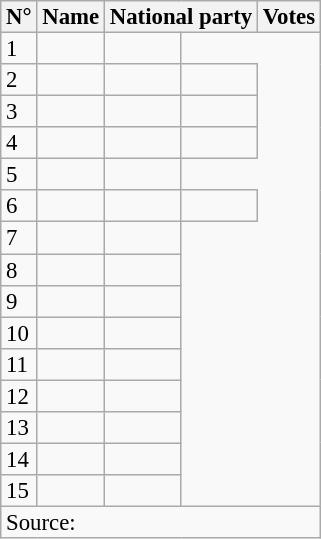<table class="wikitable sortable" style="font-size:95%;line-height:14px;">
<tr>
<th>N°</th>
<th>Name</th>
<th colspan="2">National party</th>
<th>Votes</th>
</tr>
<tr>
<td>1</td>
<td></td>
<td></td>
</tr>
<tr>
<td>2</td>
<td><em></em></td>
<td></td>
<td></td>
</tr>
<tr>
<td>3</td>
<td></td>
<td></td>
<td></td>
</tr>
<tr>
<td>4</td>
<td><em></em></td>
<td></td>
<td></td>
</tr>
<tr>
<td>5</td>
<td></td>
<td></td>
</tr>
<tr>
<td>6</td>
<td></td>
<td></td>
<td></td>
</tr>
<tr>
<td>7</td>
<td></td>
<td></td>
</tr>
<tr>
<td>8</td>
<td></td>
<td></td>
</tr>
<tr>
<td>9</td>
<td></td>
<td></td>
</tr>
<tr>
<td>10</td>
<td></td>
<td></td>
</tr>
<tr>
<td>11</td>
<td></td>
<td></td>
</tr>
<tr>
<td>12</td>
<td></td>
<td></td>
</tr>
<tr>
<td>13</td>
<td></td>
<td></td>
</tr>
<tr>
<td>14</td>
<td></td>
<td></td>
</tr>
<tr>
<td>15</td>
<td></td>
<td></td>
</tr>
<tr>
<td colspan="5">Source: </td>
</tr>
</table>
